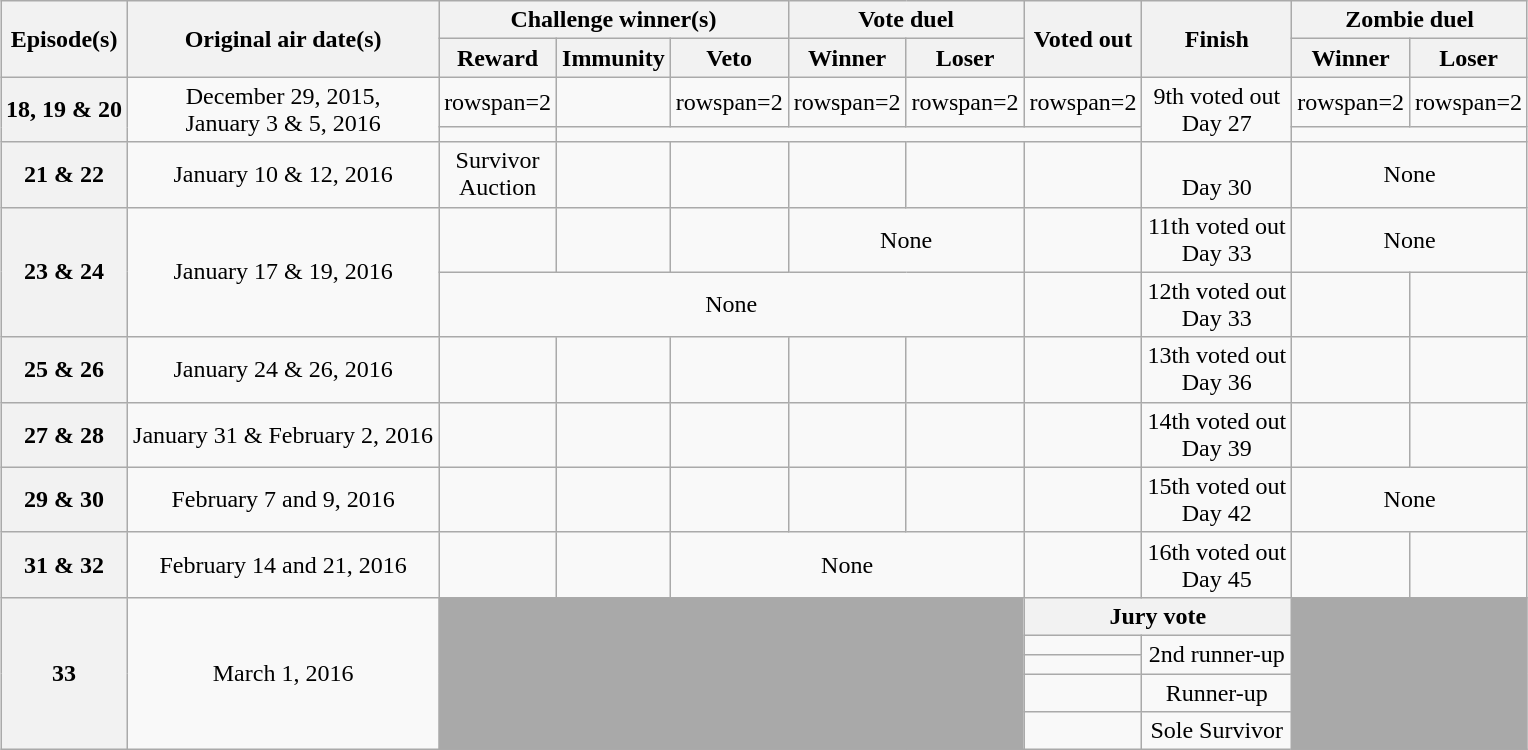<table class="wikitable nowrap" style="margin:auto; text-align:center">
<tr>
<th rowspan="2">Episode(s)</th>
<th rowspan="2">Original air date(s)</th>
<th colspan="3">Challenge winner(s)</th>
<th colspan="2">Vote duel</th>
<th rowspan="2">Voted out</th>
<th rowspan="2">Finish</th>
<th colspan="2">Zombie duel</th>
</tr>
<tr>
<th>Reward</th>
<th>Immunity</th>
<th>Veto</th>
<th>Winner</th>
<th>Loser</th>
<th>Winner</th>
<th>Loser</th>
</tr>
<tr>
<th rowspan=2>18, 19 & 20</th>
<td rowspan=2>December 29, 2015,<br>January 3 & 5, 2016</td>
<td>rowspan=2 </td>
<td></td>
<td>rowspan=2 </td>
<td>rowspan=2 </td>
<td>rowspan=2 </td>
<td>rowspan=2 </td>
<td rowspan=2>9th voted out<br>Day 27</td>
<td>rowspan=2 </td>
<td>rowspan=2 </td>
</tr>
<tr>
<td></td>
</tr>
<tr>
<th>21 & 22</th>
<td>January 10 & 12, 2016</td>
<td>Survivor<br>Auction</td>
<td></td>
<td></td>
<td></td>
<td></td>
<td></td>
<td><br>Day 30</td>
<td colspan="2">None</td>
</tr>
<tr>
<th rowspan="2">23 & 24</th>
<td rowspan="2">January 17 & 19, 2016</td>
<td></td>
<td></td>
<td></td>
<td colspan="2">None</td>
<td></td>
<td>11th voted out<br>Day 33</td>
<td colspan="2">None</td>
</tr>
<tr>
<td colspan="5">None</td>
<td></td>
<td>12th voted out<br>Day 33</td>
<td></td>
<td></td>
</tr>
<tr>
<th>25 & 26</th>
<td>January 24 & 26, 2016</td>
<td></td>
<td></td>
<td></td>
<td></td>
<td></td>
<td></td>
<td>13th voted out<br>Day 36</td>
<td></td>
<td></td>
</tr>
<tr>
<th>27 & 28</th>
<td>January 31 & February 2, 2016</td>
<td></td>
<td></td>
<td></td>
<td></td>
<td></td>
<td></td>
<td>14th voted out<br>Day 39</td>
<td></td>
<td></td>
</tr>
<tr>
<th>29 & 30</th>
<td>February 7 and 9, 2016</td>
<td></td>
<td></td>
<td></td>
<td></td>
<td></td>
<td></td>
<td>15th voted out<br>Day 42</td>
<td colspan="2">None</td>
</tr>
<tr>
<th>31 & 32</th>
<td>February 14 and 21, 2016</td>
<td></td>
<td></td>
<td colspan="3">None</td>
<td></td>
<td>16th voted out<br>Day 45</td>
<td></td>
<td></td>
</tr>
<tr>
<th rowspan="5">33</th>
<td rowspan="5">March 1, 2016</td>
<td rowspan="5" colspan="5" bgcolor="darkgrey"></td>
<th colspan="2">Jury vote</th>
<td rowspan="5" colspan="2" bgcolor="darkgrey"></td>
</tr>
<tr>
<td></td>
<td rowspan="2">2nd runner-up</td>
</tr>
<tr>
<td></td>
</tr>
<tr>
<td></td>
<td>Runner-up</td>
</tr>
<tr>
<td></td>
<td>Sole Survivor</td>
</tr>
</table>
